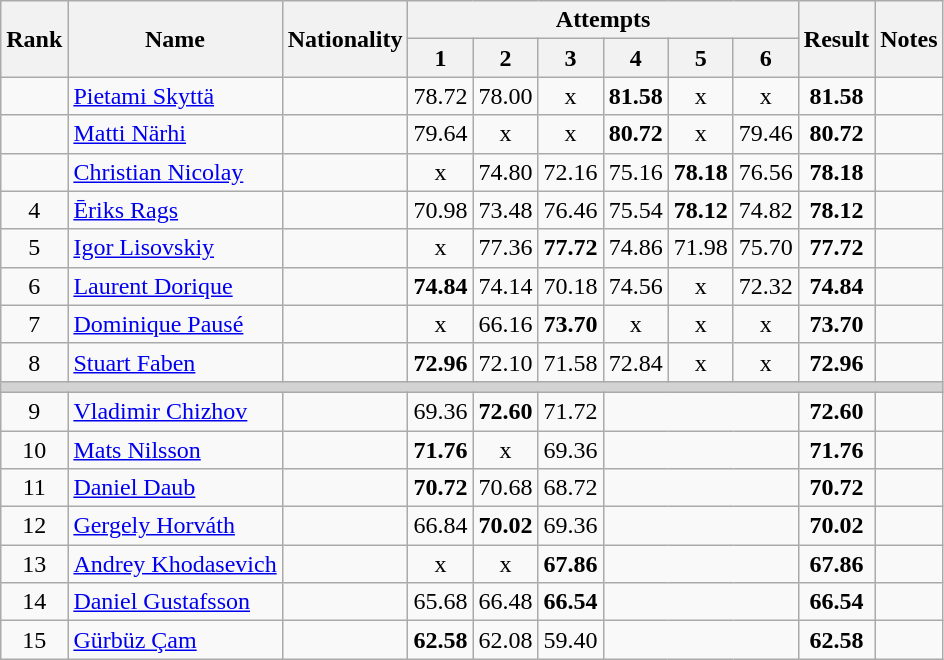<table class="wikitable sortable" style="text-align:center">
<tr>
<th rowspan=2>Rank</th>
<th rowspan=2>Name</th>
<th rowspan=2>Nationality</th>
<th colspan=6>Attempts</th>
<th rowspan=2>Result</th>
<th rowspan=2>Notes</th>
</tr>
<tr>
<th>1</th>
<th>2</th>
<th>3</th>
<th>4</th>
<th>5</th>
<th>6</th>
</tr>
<tr>
<td></td>
<td align=left><a href='#'>Pietami Skyttä</a></td>
<td align=left></td>
<td>78.72</td>
<td>78.00</td>
<td>x</td>
<td><strong>81.58</strong></td>
<td>x</td>
<td>x</td>
<td><strong>81.58</strong></td>
<td></td>
</tr>
<tr>
<td></td>
<td align=left><a href='#'>Matti Närhi</a></td>
<td align=left></td>
<td>79.64</td>
<td>x</td>
<td>x</td>
<td><strong>80.72</strong></td>
<td>x</td>
<td>79.46</td>
<td><strong>80.72</strong></td>
<td></td>
</tr>
<tr>
<td></td>
<td align=left><a href='#'>Christian Nicolay</a></td>
<td align=left></td>
<td>x</td>
<td>74.80</td>
<td>72.16</td>
<td>75.16</td>
<td><strong>78.18</strong></td>
<td>76.56</td>
<td><strong>78.18</strong></td>
<td></td>
</tr>
<tr>
<td>4</td>
<td align=left><a href='#'>Ēriks Rags</a></td>
<td align=left></td>
<td>70.98</td>
<td>73.48</td>
<td>76.46</td>
<td>75.54</td>
<td><strong>78.12</strong></td>
<td>74.82</td>
<td><strong>78.12</strong></td>
<td></td>
</tr>
<tr>
<td>5</td>
<td align=left><a href='#'>Igor Lisovskiy</a></td>
<td align=left></td>
<td>x</td>
<td>77.36</td>
<td><strong>77.72</strong></td>
<td>74.86</td>
<td>71.98</td>
<td>75.70</td>
<td><strong>77.72</strong></td>
<td></td>
</tr>
<tr>
<td>6</td>
<td align=left><a href='#'>Laurent Dorique</a></td>
<td align=left></td>
<td><strong>74.84</strong></td>
<td>74.14</td>
<td>70.18</td>
<td>74.56</td>
<td>x</td>
<td>72.32</td>
<td><strong>74.84</strong></td>
<td></td>
</tr>
<tr>
<td>7</td>
<td align=left><a href='#'>Dominique Pausé</a></td>
<td align=left></td>
<td>x</td>
<td>66.16</td>
<td><strong>73.70</strong></td>
<td>x</td>
<td>x</td>
<td>x</td>
<td><strong>73.70</strong></td>
<td></td>
</tr>
<tr>
<td>8</td>
<td align=left><a href='#'>Stuart Faben</a></td>
<td align=left></td>
<td><strong>72.96</strong></td>
<td>72.10</td>
<td>71.58</td>
<td>72.84</td>
<td>x</td>
<td>x</td>
<td><strong>72.96</strong></td>
<td></td>
</tr>
<tr>
<td colspan=11 bgcolor=lightgray></td>
</tr>
<tr>
<td>9</td>
<td align=left><a href='#'>Vladimir Chizhov</a></td>
<td align=left></td>
<td>69.36</td>
<td><strong>72.60</strong></td>
<td>71.72</td>
<td colspan=3></td>
<td><strong>72.60</strong></td>
<td></td>
</tr>
<tr>
<td>10</td>
<td align=left><a href='#'>Mats Nilsson</a></td>
<td align=left></td>
<td><strong>71.76</strong></td>
<td>x</td>
<td>69.36</td>
<td colspan=3></td>
<td><strong>71.76</strong></td>
<td></td>
</tr>
<tr>
<td>11</td>
<td align=left><a href='#'>Daniel Daub</a></td>
<td align=left></td>
<td><strong>70.72</strong></td>
<td>70.68</td>
<td>68.72</td>
<td colspan=3></td>
<td><strong>70.72</strong></td>
<td></td>
</tr>
<tr>
<td>12</td>
<td align=left><a href='#'>Gergely Horváth</a></td>
<td align=left></td>
<td>66.84</td>
<td><strong>70.02</strong></td>
<td>69.36</td>
<td colspan=3></td>
<td><strong>70.02</strong></td>
<td></td>
</tr>
<tr>
<td>13</td>
<td align=left><a href='#'>Andrey Khodasevich</a></td>
<td align=left></td>
<td>x</td>
<td>x</td>
<td><strong>67.86</strong></td>
<td colspan=3></td>
<td><strong>67.86</strong></td>
<td></td>
</tr>
<tr>
<td>14</td>
<td align=left><a href='#'>Daniel Gustafsson</a></td>
<td align=left></td>
<td>65.68</td>
<td>66.48</td>
<td><strong>66.54</strong></td>
<td colspan=3></td>
<td><strong>66.54</strong></td>
<td></td>
</tr>
<tr>
<td>15</td>
<td align=left><a href='#'>Gürbüz Çam</a></td>
<td align=left></td>
<td><strong>62.58</strong></td>
<td>62.08</td>
<td>59.40</td>
<td colspan=3></td>
<td><strong>62.58</strong></td>
<td></td>
</tr>
</table>
